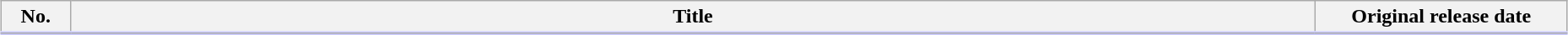<table class="wikitable" style="width:98%; margin:auto; background:#FFF">
<tr style="border-bottom: 3px solid #CCF;">
<th style="width:3em;">No.</th>
<th>Title</th>
<th style="width:12em;">Original release date</th>
</tr>
<tr>
</tr>
</table>
